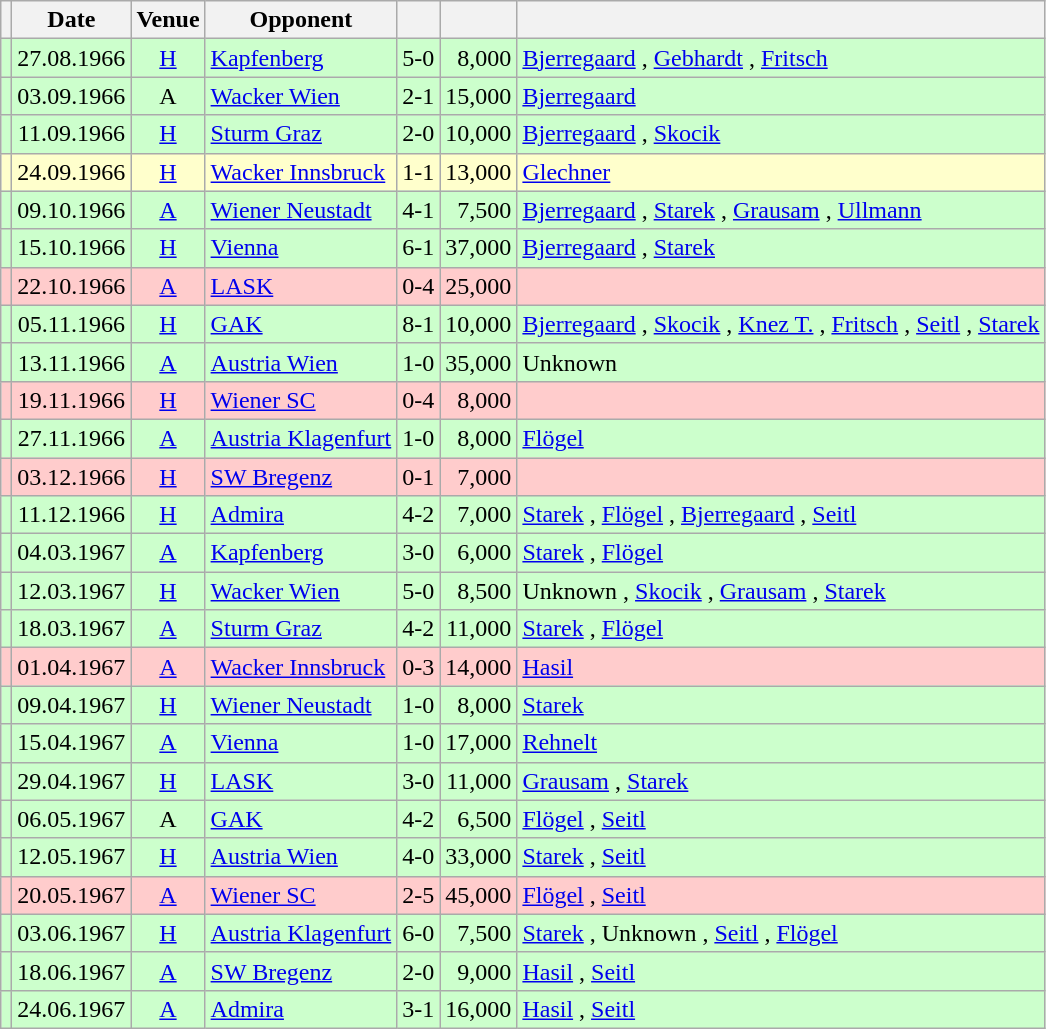<table class="wikitable" Style="text-align: center">
<tr>
<th></th>
<th>Date</th>
<th>Venue</th>
<th>Opponent</th>
<th></th>
<th></th>
<th></th>
</tr>
<tr style="background:#cfc">
<td></td>
<td>27.08.1966</td>
<td><a href='#'>H</a></td>
<td align="left"><a href='#'>Kapfenberg</a></td>
<td>5-0</td>
<td align="right">8,000</td>
<td align="left"><a href='#'>Bjerregaard</a>   , <a href='#'>Gebhardt</a> , <a href='#'>Fritsch</a> </td>
</tr>
<tr style="background:#cfc">
<td></td>
<td>03.09.1966</td>
<td>A</td>
<td align="left"><a href='#'>Wacker Wien</a></td>
<td>2-1</td>
<td align="right">15,000</td>
<td align="left"><a href='#'>Bjerregaard</a>  </td>
</tr>
<tr style="background:#cfc">
<td></td>
<td>11.09.1966</td>
<td><a href='#'>H</a></td>
<td align="left"><a href='#'>Sturm Graz</a></td>
<td>2-0</td>
<td align="right">10,000</td>
<td align="left"><a href='#'>Bjerregaard</a> , <a href='#'>Skocik</a> </td>
</tr>
<tr style="background:#ffc">
<td></td>
<td>24.09.1966</td>
<td><a href='#'>H</a></td>
<td align="left"><a href='#'>Wacker Innsbruck</a></td>
<td>1-1</td>
<td align="right">13,000</td>
<td align="left"><a href='#'>Glechner</a> </td>
</tr>
<tr style="background:#cfc">
<td></td>
<td>09.10.1966</td>
<td><a href='#'>A</a></td>
<td align="left"><a href='#'>Wiener Neustadt</a></td>
<td>4-1</td>
<td align="right">7,500</td>
<td align="left"><a href='#'>Bjerregaard</a> , <a href='#'>Starek</a> , <a href='#'>Grausam</a> , <a href='#'>Ullmann</a> </td>
</tr>
<tr style="background:#cfc">
<td></td>
<td>15.10.1966</td>
<td><a href='#'>H</a></td>
<td align="left"><a href='#'>Vienna</a></td>
<td>6-1</td>
<td align="right">37,000</td>
<td align="left"><a href='#'>Bjerregaard</a>  , <a href='#'>Starek</a>    </td>
</tr>
<tr style="background:#fcc">
<td></td>
<td>22.10.1966</td>
<td><a href='#'>A</a></td>
<td align="left"><a href='#'>LASK</a></td>
<td>0-4</td>
<td align="right">25,000</td>
<td align="left"></td>
</tr>
<tr style="background:#cfc">
<td></td>
<td>05.11.1966</td>
<td><a href='#'>H</a></td>
<td align="left"><a href='#'>GAK</a></td>
<td>8-1</td>
<td align="right">10,000</td>
<td align="left"><a href='#'>Bjerregaard</a> , <a href='#'>Skocik</a> , <a href='#'>Knez T.</a>  , <a href='#'>Fritsch</a>  , <a href='#'>Seitl</a> , <a href='#'>Starek</a> </td>
</tr>
<tr style="background:#cfc">
<td></td>
<td>13.11.1966</td>
<td><a href='#'>A</a></td>
<td align="left"><a href='#'>Austria Wien</a></td>
<td>1-0</td>
<td align="right">35,000</td>
<td align="left">Unknown </td>
</tr>
<tr style="background:#fcc">
<td></td>
<td>19.11.1966</td>
<td><a href='#'>H</a></td>
<td align="left"><a href='#'>Wiener SC</a></td>
<td>0-4</td>
<td align="right">8,000</td>
<td align="left"></td>
</tr>
<tr style="background:#cfc">
<td></td>
<td>27.11.1966</td>
<td><a href='#'>A</a></td>
<td align="left"><a href='#'>Austria Klagenfurt</a></td>
<td>1-0</td>
<td align="right">8,000</td>
<td align="left"><a href='#'>Flögel</a> </td>
</tr>
<tr style="background:#fcc">
<td></td>
<td>03.12.1966</td>
<td><a href='#'>H</a></td>
<td align="left"><a href='#'>SW Bregenz</a></td>
<td>0-1</td>
<td align="right">7,000</td>
<td align="left"></td>
</tr>
<tr style="background:#cfc">
<td></td>
<td>11.12.1966</td>
<td><a href='#'>H</a></td>
<td align="left"><a href='#'>Admira</a></td>
<td>4-2</td>
<td align="right">7,000</td>
<td align="left"><a href='#'>Starek</a> , <a href='#'>Flögel</a> , <a href='#'>Bjerregaard</a> , <a href='#'>Seitl</a> </td>
</tr>
<tr style="background:#cfc">
<td></td>
<td>04.03.1967</td>
<td><a href='#'>A</a></td>
<td align="left"><a href='#'>Kapfenberg</a></td>
<td>3-0</td>
<td align="right">6,000</td>
<td align="left"><a href='#'>Starek</a> , <a href='#'>Flögel</a>  </td>
</tr>
<tr style="background:#cfc">
<td></td>
<td>12.03.1967</td>
<td><a href='#'>H</a></td>
<td align="left"><a href='#'>Wacker Wien</a></td>
<td>5-0</td>
<td align="right">8,500</td>
<td align="left">Unknown , <a href='#'>Skocik</a> , <a href='#'>Grausam</a> , <a href='#'>Starek</a>  </td>
</tr>
<tr style="background:#cfc">
<td></td>
<td>18.03.1967</td>
<td><a href='#'>A</a></td>
<td align="left"><a href='#'>Sturm Graz</a></td>
<td>4-2</td>
<td align="right">11,000</td>
<td align="left"><a href='#'>Starek</a>   , <a href='#'>Flögel</a> </td>
</tr>
<tr style="background:#fcc">
<td></td>
<td>01.04.1967</td>
<td><a href='#'>A</a></td>
<td align="left"><a href='#'>Wacker Innsbruck</a></td>
<td>0-3</td>
<td align="right">14,000</td>
<td align="left"><a href='#'>Hasil</a> </td>
</tr>
<tr style="background:#cfc">
<td></td>
<td>09.04.1967</td>
<td><a href='#'>H</a></td>
<td align="left"><a href='#'>Wiener Neustadt</a></td>
<td>1-0</td>
<td align="right">8,000</td>
<td align="left"><a href='#'>Starek</a> </td>
</tr>
<tr style="background:#cfc">
<td></td>
<td>15.04.1967</td>
<td><a href='#'>A</a></td>
<td align="left"><a href='#'>Vienna</a></td>
<td>1-0</td>
<td align="right">17,000</td>
<td align="left"><a href='#'>Rehnelt</a> </td>
</tr>
<tr style="background:#cfc">
<td></td>
<td>29.04.1967</td>
<td><a href='#'>H</a></td>
<td align="left"><a href='#'>LASK</a></td>
<td>3-0</td>
<td align="right">11,000</td>
<td align="left"><a href='#'>Grausam</a> , <a href='#'>Starek</a>  </td>
</tr>
<tr style="background:#cfc">
<td></td>
<td>06.05.1967</td>
<td>A</td>
<td align="left"><a href='#'>GAK</a></td>
<td>4-2</td>
<td align="right">6,500</td>
<td align="left"><a href='#'>Flögel</a>   , <a href='#'>Seitl</a> </td>
</tr>
<tr style="background:#cfc">
<td></td>
<td>12.05.1967</td>
<td><a href='#'>H</a></td>
<td align="left"><a href='#'>Austria Wien</a></td>
<td>4-0</td>
<td align="right">33,000</td>
<td align="left"><a href='#'>Starek</a>  , <a href='#'>Seitl</a>  </td>
</tr>
<tr style="background:#fcc">
<td></td>
<td>20.05.1967</td>
<td><a href='#'>A</a></td>
<td align="left"><a href='#'>Wiener SC</a></td>
<td>2-5</td>
<td align="right">45,000</td>
<td align="left"><a href='#'>Flögel</a> , <a href='#'>Seitl</a> </td>
</tr>
<tr style="background:#cfc">
<td></td>
<td>03.06.1967</td>
<td><a href='#'>H</a></td>
<td align="left"><a href='#'>Austria Klagenfurt</a></td>
<td>6-0</td>
<td align="right">7,500</td>
<td align="left"><a href='#'>Starek</a>   , Unknown , <a href='#'>Seitl</a> , <a href='#'>Flögel</a> </td>
</tr>
<tr style="background:#cfc">
<td></td>
<td>18.06.1967</td>
<td><a href='#'>A</a></td>
<td align="left"><a href='#'>SW Bregenz</a></td>
<td>2-0</td>
<td align="right">9,000</td>
<td align="left"><a href='#'>Hasil</a> , <a href='#'>Seitl</a> </td>
</tr>
<tr style="background:#cfc">
<td></td>
<td>24.06.1967</td>
<td><a href='#'>A</a></td>
<td align="left"><a href='#'>Admira</a></td>
<td>3-1</td>
<td align="right">16,000</td>
<td align="left"><a href='#'>Hasil</a> , <a href='#'>Seitl</a>  </td>
</tr>
</table>
